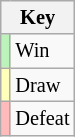<table class="wikitable" style="font-size: 85%">
<tr>
<th colspan="2">Key</th>
</tr>
<tr>
<td bgcolor=#BBF3BB></td>
<td>Win</td>
</tr>
<tr>
<td bgcolor=#FFFFBB></td>
<td>Draw</td>
</tr>
<tr>
<td bgcolor=#FFBBBB></td>
<td>Defeat</td>
</tr>
</table>
